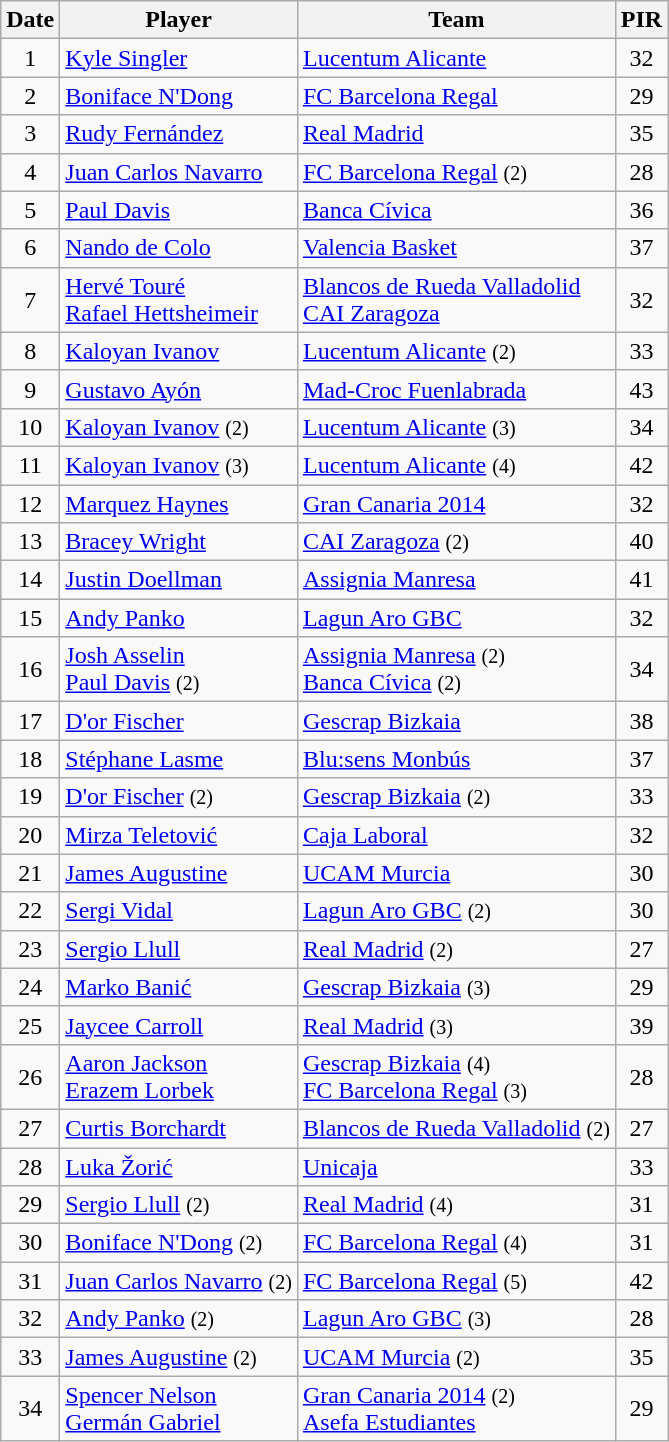<table class="wikitable sortable" style="text-align: center;">
<tr>
<th align="center">Date</th>
<th align="center">Player</th>
<th align="center">Team</th>
<th align="center">PIR</th>
</tr>
<tr>
<td>1</td>
<td align="left"> <a href='#'>Kyle Singler</a></td>
<td align="left"><a href='#'>Lucentum Alicante</a></td>
<td>32</td>
</tr>
<tr>
<td>2</td>
<td align="left"> <a href='#'>Boniface N'Dong</a></td>
<td align="left"><a href='#'>FC Barcelona Regal</a></td>
<td>29</td>
</tr>
<tr>
<td>3</td>
<td align="left"> <a href='#'>Rudy Fernández</a></td>
<td align="left"><a href='#'>Real Madrid</a></td>
<td>35</td>
</tr>
<tr>
<td>4</td>
<td align="left"> <a href='#'>Juan Carlos Navarro</a></td>
<td align="left"><a href='#'>FC Barcelona Regal</a> <small>(2)</small></td>
<td>28</td>
</tr>
<tr>
<td>5</td>
<td align="left"> <a href='#'>Paul Davis</a></td>
<td align="left"><a href='#'>Banca Cívica</a></td>
<td>36</td>
</tr>
<tr>
<td>6</td>
<td align="left"> <a href='#'>Nando de Colo</a></td>
<td align="left"><a href='#'>Valencia Basket</a></td>
<td>37</td>
</tr>
<tr>
<td>7</td>
<td align="left"> <a href='#'>Hervé Touré</a> <br>  <a href='#'>Rafael Hettsheimeir</a></td>
<td align="left"><a href='#'>Blancos de Rueda Valladolid</a> <br> <a href='#'>CAI Zaragoza</a></td>
<td>32</td>
</tr>
<tr>
<td>8</td>
<td align="left"> <a href='#'>Kaloyan Ivanov</a></td>
<td align="left"><a href='#'>Lucentum Alicante</a> <small>(2)</small></td>
<td>33</td>
</tr>
<tr>
<td>9</td>
<td align="left"> <a href='#'>Gustavo Ayón</a></td>
<td align="left"><a href='#'>Mad-Croc Fuenlabrada</a></td>
<td>43</td>
</tr>
<tr>
<td>10</td>
<td align="left"> <a href='#'>Kaloyan Ivanov</a> <small>(2)</small></td>
<td align="left"><a href='#'>Lucentum Alicante</a> <small>(3)</small></td>
<td>34</td>
</tr>
<tr>
<td>11</td>
<td align="left"> <a href='#'>Kaloyan Ivanov</a> <small>(3)</small></td>
<td align="left"><a href='#'>Lucentum Alicante</a> <small>(4)</small></td>
<td>42</td>
</tr>
<tr>
<td>12</td>
<td align="left"> <a href='#'>Marquez Haynes</a></td>
<td align="left"><a href='#'>Gran Canaria 2014</a></td>
<td>32</td>
</tr>
<tr>
<td>13</td>
<td align="left"> <a href='#'>Bracey Wright</a></td>
<td align="left"><a href='#'>CAI Zaragoza</a> <small>(2)</small></td>
<td>40</td>
</tr>
<tr>
<td>14</td>
<td align="left"> <a href='#'>Justin Doellman</a></td>
<td align="left"><a href='#'>Assignia Manresa</a></td>
<td>41</td>
</tr>
<tr>
<td>15</td>
<td align="left"> <a href='#'>Andy Panko</a></td>
<td align="left"><a href='#'>Lagun Aro GBC</a></td>
<td>32</td>
</tr>
<tr>
<td>16</td>
<td align="left"> <a href='#'>Josh Asselin</a> <br>  <a href='#'>Paul Davis</a> <small>(2)</small><br></td>
<td align="left"><a href='#'>Assignia Manresa</a> <small>(2)</small><br> <a href='#'>Banca Cívica</a> <small>(2)</small></td>
<td>34</td>
</tr>
<tr>
<td>17</td>
<td align="left"> <a href='#'>D'or Fischer</a></td>
<td align="left"><a href='#'>Gescrap Bizkaia</a></td>
<td>38</td>
</tr>
<tr>
<td>18</td>
<td align="left"> <a href='#'>Stéphane Lasme</a></td>
<td align="left"><a href='#'>Blu:sens Monbús</a></td>
<td>37</td>
</tr>
<tr>
<td>19</td>
<td align="left"> <a href='#'>D'or Fischer</a> <small>(2)</small><br></td>
<td align="left"><a href='#'>Gescrap Bizkaia</a> <small>(2)</small></td>
<td>33</td>
</tr>
<tr>
<td>20</td>
<td align="left"> <a href='#'>Mirza Teletović</a></td>
<td align="left"><a href='#'>Caja Laboral</a></td>
<td>32</td>
</tr>
<tr>
<td>21</td>
<td align="left"> <a href='#'>James Augustine</a></td>
<td align="left"><a href='#'>UCAM Murcia</a></td>
<td>30</td>
</tr>
<tr>
<td>22</td>
<td align="left"> <a href='#'>Sergi Vidal</a></td>
<td align="left"><a href='#'>Lagun Aro GBC</a> <small>(2)</small></td>
<td>30</td>
</tr>
<tr>
<td>23</td>
<td align="left"> <a href='#'>Sergio Llull</a></td>
<td align="left"><a href='#'>Real Madrid</a> <small>(2)</small></td>
<td>27</td>
</tr>
<tr>
<td>24</td>
<td align="left"> <a href='#'>Marko Banić</a></td>
<td align="left"><a href='#'>Gescrap Bizkaia</a> <small>(3)</small></td>
<td>29</td>
</tr>
<tr>
<td>25</td>
<td align="left"> <a href='#'>Jaycee Carroll</a></td>
<td align="left"><a href='#'>Real Madrid</a> <small>(3)</small></td>
<td>39</td>
</tr>
<tr>
<td>26</td>
<td align="left"> <a href='#'>Aaron Jackson</a> <br>  <a href='#'>Erazem Lorbek</a></td>
<td align="left"><a href='#'>Gescrap Bizkaia</a> <small>(4)</small><br> <a href='#'>FC Barcelona Regal</a> <small>(3)</small></td>
<td>28</td>
</tr>
<tr>
<td>27</td>
<td align="left"> <a href='#'>Curtis Borchardt</a></td>
<td align="left"><a href='#'>Blancos de Rueda Valladolid</a> <small>(2)</small></td>
<td>27</td>
</tr>
<tr>
<td>28</td>
<td align="left"> <a href='#'>Luka Žorić</a></td>
<td align="left"><a href='#'>Unicaja</a></td>
<td>33</td>
</tr>
<tr>
<td>29</td>
<td align="left"> <a href='#'>Sergio Llull</a> <small>(2)</small></td>
<td align="left"><a href='#'>Real Madrid</a> <small>(4)</small></td>
<td>31</td>
</tr>
<tr>
<td>30</td>
<td align="left"> <a href='#'>Boniface N'Dong</a> <small>(2)</small></td>
<td align="left"><a href='#'>FC Barcelona Regal</a> <small>(4)</small></td>
<td>31</td>
</tr>
<tr>
<td>31</td>
<td align="left"> <a href='#'>Juan Carlos Navarro</a> <small>(2)</small></td>
<td align="left"><a href='#'>FC Barcelona Regal</a> <small>(5)</small></td>
<td>42</td>
</tr>
<tr>
<td>32</td>
<td align="left"> <a href='#'>Andy Panko</a> <small>(2)</small></td>
<td align="left"><a href='#'>Lagun Aro GBC</a> <small>(3)</small></td>
<td>28</td>
</tr>
<tr>
<td>33</td>
<td align="left"> <a href='#'>James Augustine</a> <small>(2)</small></td>
<td align="left"><a href='#'>UCAM Murcia</a> <small>(2)</small></td>
<td>35</td>
</tr>
<tr>
<td>34</td>
<td align="left"> <a href='#'>Spencer Nelson</a><br> <a href='#'>Germán Gabriel</a></td>
<td align="left"><a href='#'>Gran Canaria 2014</a> <small>(2)</small><br><a href='#'>Asefa Estudiantes</a></td>
<td>29</td>
</tr>
</table>
